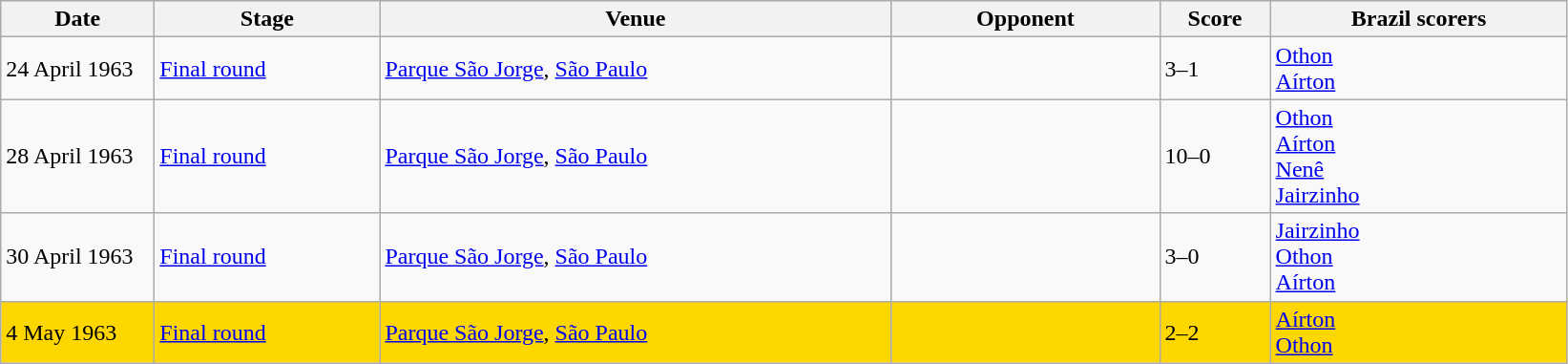<table class="wikitable">
<tr>
<th width=100px>Date</th>
<th width=150px>Stage</th>
<th width=350px>Venue</th>
<th width=180px>Opponent</th>
<th width=70px>Score</th>
<th width=200px>Brazil scorers</th>
</tr>
<tr>
<td>24 April 1963</td>
<td><a href='#'>Final round</a></td>
<td><a href='#'>Parque São Jorge</a>, <a href='#'>São Paulo</a></td>
<td></td>
<td>3–1</td>
<td><a href='#'>Othon</a>  <br> <a href='#'>Aírton</a> </td>
</tr>
<tr>
<td>28 April 1963</td>
<td><a href='#'>Final round</a></td>
<td><a href='#'>Parque São Jorge</a>, <a href='#'>São Paulo</a></td>
<td></td>
<td>10–0</td>
<td><a href='#'>Othon</a>  <br> <a href='#'>Aírton</a>  <br> <a href='#'>Nenê</a>  <br> <a href='#'>Jairzinho</a> </td>
</tr>
<tr>
<td>30 April 1963</td>
<td><a href='#'>Final round</a></td>
<td><a href='#'>Parque São Jorge</a>, <a href='#'>São Paulo</a></td>
<td></td>
<td>3–0</td>
<td><a href='#'>Jairzinho</a>  <br>  <a href='#'>Othon</a>  <br> <a href='#'>Aírton</a> </td>
</tr>
<tr style="background:gold;">
<td>4 May 1963</td>
<td><a href='#'>Final round</a></td>
<td><a href='#'>Parque São Jorge</a>, <a href='#'>São Paulo</a></td>
<td></td>
<td>2–2</td>
<td><a href='#'>Aírton</a>  <br> <a href='#'>Othon</a> </td>
</tr>
</table>
